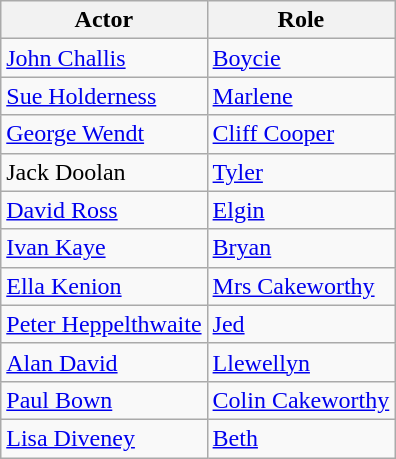<table class="wikitable">
<tr>
<th>Actor</th>
<th>Role</th>
</tr>
<tr>
<td><a href='#'>John Challis</a></td>
<td><a href='#'>Boycie</a></td>
</tr>
<tr>
<td><a href='#'>Sue Holderness</a></td>
<td><a href='#'>Marlene</a></td>
</tr>
<tr>
<td><a href='#'>George Wendt</a></td>
<td><a href='#'>Cliff Cooper</a></td>
</tr>
<tr>
<td>Jack Doolan</td>
<td><a href='#'>Tyler</a></td>
</tr>
<tr>
<td><a href='#'>David Ross</a></td>
<td><a href='#'>Elgin</a></td>
</tr>
<tr>
<td><a href='#'>Ivan Kaye</a></td>
<td><a href='#'>Bryan</a></td>
</tr>
<tr>
<td><a href='#'>Ella Kenion</a></td>
<td><a href='#'>Mrs Cakeworthy</a></td>
</tr>
<tr>
<td><a href='#'>Peter Heppelthwaite</a></td>
<td><a href='#'>Jed</a></td>
</tr>
<tr>
<td><a href='#'>Alan David</a></td>
<td><a href='#'>Llewellyn</a></td>
</tr>
<tr>
<td><a href='#'>Paul Bown</a></td>
<td><a href='#'>Colin Cakeworthy</a></td>
</tr>
<tr>
<td><a href='#'>Lisa Diveney</a></td>
<td><a href='#'>Beth</a></td>
</tr>
</table>
